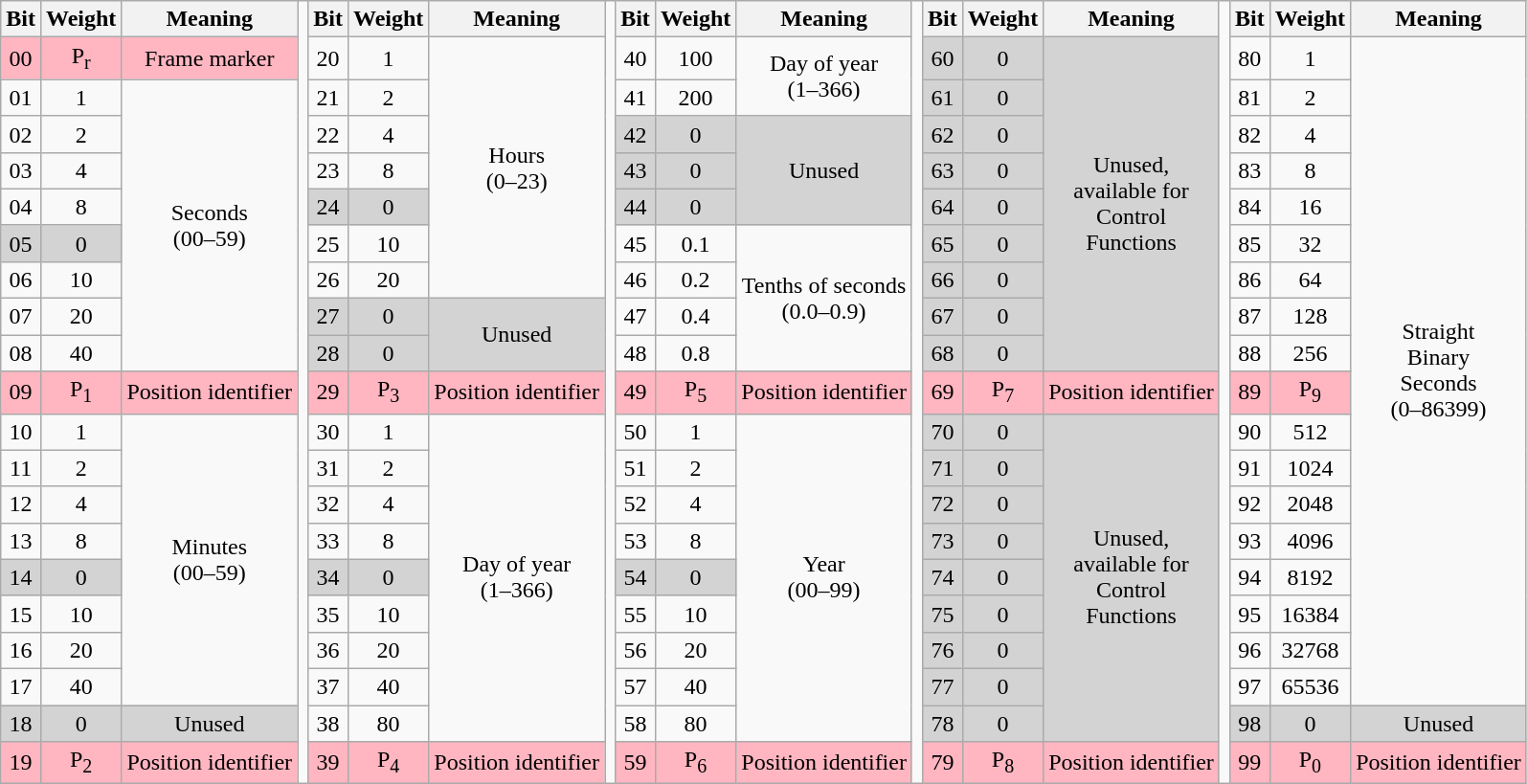<table class=wikitable style="text-align:center;">
<tr>
<th>Bit</th>
<th>Weight</th>
<th>Meaning</th>
<td rowspan=21></td>
<th>Bit</th>
<th>Weight</th>
<th>Meaning</th>
<td rowspan=21></td>
<th>Bit</th>
<th>Weight</th>
<th>Meaning</th>
<td rowspan=21></td>
<th>Bit</th>
<th>Weight</th>
<th>Meaning</th>
<td rowspan=21></td>
<th>Bit</th>
<th>Weight</th>
<th>Meaning</th>
</tr>
<tr>
<td bgcolor=lightpink>00</td>
<td bgcolor=lightpink>P<sub>r</sub></td>
<td bgcolor=lightpink>Frame marker</td>
<td>20</td>
<td>1</td>
<td rowspan=7>Hours<br>(0–23)</td>
<td>40</td>
<td>100</td>
<td rowspan=2>Day of year<br>(1–366)</td>
<td bgcolor=lightgrey>60</td>
<td bgcolor=lightgrey>0</td>
<td rowspan=9 bgcolor=lightgrey>Unused,<br>available for<br>Control<br>Functions</td>
<td>80</td>
<td>1</td>
<td rowspan=18>Straight<br>Binary<br>Seconds<br>(0–86399)</td>
</tr>
<tr>
<td>01</td>
<td>1</td>
<td rowspan=8>Seconds<br> (00–59)</td>
<td>21</td>
<td>2</td>
<td>41</td>
<td>200</td>
<td bgcolor=lightgrey>61</td>
<td bgcolor=lightgrey>0</td>
<td>81</td>
<td>2</td>
</tr>
<tr>
<td>02</td>
<td>2</td>
<td>22</td>
<td>4</td>
<td bgcolor=lightgrey>42</td>
<td bgcolor=lightgrey>0</td>
<td rowspan=3 bgcolor=lightgrey>Unused</td>
<td bgcolor=lightgrey>62</td>
<td bgcolor=lightgrey>0</td>
<td>82</td>
<td>4</td>
</tr>
<tr>
<td>03</td>
<td>4</td>
<td>23</td>
<td>8</td>
<td bgcolor=lightgrey>43</td>
<td bgcolor=lightgrey>0</td>
<td bgcolor=lightgrey>63</td>
<td bgcolor=lightgrey>0</td>
<td>83</td>
<td>8</td>
</tr>
<tr>
<td>04</td>
<td>8</td>
<td bgcolor=lightgrey>24</td>
<td bgcolor=lightgrey>0</td>
<td bgcolor=lightgrey>44</td>
<td bgcolor=lightgrey>0</td>
<td bgcolor=lightgrey>64</td>
<td bgcolor=lightgrey>0</td>
<td>84</td>
<td>16</td>
</tr>
<tr>
<td bgcolor=lightgrey>05</td>
<td bgcolor=lightgrey>0</td>
<td>25</td>
<td>10</td>
<td>45</td>
<td>0.1</td>
<td rowspan=4>Tenths of seconds<br>(0.0–0.9)</td>
<td bgcolor=lightgrey>65</td>
<td bgcolor=lightgrey>0</td>
<td>85</td>
<td>32</td>
</tr>
<tr>
<td>06</td>
<td>10</td>
<td>26</td>
<td>20</td>
<td>46</td>
<td>0.2</td>
<td bgcolor=lightgrey>66</td>
<td bgcolor=lightgrey>0</td>
<td>86</td>
<td>64</td>
</tr>
<tr>
<td>07</td>
<td>20</td>
<td bgcolor=lightgrey>27</td>
<td bgcolor=lightgrey>0</td>
<td rowspan=2 bgcolor=lightgrey>Unused</td>
<td>47</td>
<td>0.4</td>
<td bgcolor=lightgrey>67</td>
<td bgcolor=lightgrey>0</td>
<td>87</td>
<td>128</td>
</tr>
<tr>
<td>08</td>
<td>40</td>
<td bgcolor=lightgrey>28</td>
<td bgcolor=lightgrey>0</td>
<td>48</td>
<td>0.8</td>
<td bgcolor=lightgrey>68</td>
<td bgcolor=lightgrey>0</td>
<td>88</td>
<td>256</td>
</tr>
<tr bgcolor=lightpink>
<td>09</td>
<td>P<sub>1</sub></td>
<td>Position identifier</td>
<td>29</td>
<td>P<sub>3</sub></td>
<td>Position identifier</td>
<td>49</td>
<td>P<sub>5</sub></td>
<td>Position identifier</td>
<td>69</td>
<td>P<sub>7</sub></td>
<td>Position identifier</td>
<td>89</td>
<td>P<sub>9</sub></td>
</tr>
<tr>
<td>10</td>
<td>1</td>
<td rowspan=8>Minutes<br>(00–59)</td>
<td>30</td>
<td>1</td>
<td rowspan=9>Day of year<br>(1–366)</td>
<td>50</td>
<td>1</td>
<td rowspan=9>Year<br>(00–99)</td>
<td bgcolor=lightgrey>70</td>
<td bgcolor=lightgrey>0</td>
<td rowspan=9 bgcolor=lightgrey>Unused,<br>available for<br>Control<br>Functions</td>
<td>90</td>
<td>512</td>
</tr>
<tr>
<td>11</td>
<td>2</td>
<td>31</td>
<td>2</td>
<td>51</td>
<td>2</td>
<td bgcolor=lightgrey>71</td>
<td bgcolor=lightgrey>0</td>
<td>91</td>
<td>1024</td>
</tr>
<tr>
<td>12</td>
<td>4</td>
<td>32</td>
<td>4</td>
<td>52</td>
<td>4</td>
<td bgcolor=lightgrey>72</td>
<td bgcolor=lightgrey>0</td>
<td>92</td>
<td>2048</td>
</tr>
<tr>
<td>13</td>
<td>8</td>
<td>33</td>
<td>8</td>
<td>53</td>
<td>8</td>
<td bgcolor=lightgrey>73</td>
<td bgcolor=lightgrey>0</td>
<td>93</td>
<td>4096</td>
</tr>
<tr>
<td bgcolor=lightgrey>14</td>
<td bgcolor=lightgrey>0</td>
<td bgcolor=lightgrey>34</td>
<td bgcolor=lightgrey>0</td>
<td bgcolor=lightgrey>54</td>
<td bgcolor=lightgrey>0</td>
<td bgcolor=lightgrey>74</td>
<td bgcolor=lightgrey>0</td>
<td>94</td>
<td>8192</td>
</tr>
<tr>
<td>15</td>
<td>10</td>
<td>35</td>
<td>10</td>
<td>55</td>
<td>10</td>
<td bgcolor=lightgrey>75</td>
<td bgcolor=lightgrey>0</td>
<td>95</td>
<td>16384</td>
</tr>
<tr>
<td>16</td>
<td>20</td>
<td>36</td>
<td>20</td>
<td>56</td>
<td>20</td>
<td bgcolor=lightgrey>76</td>
<td bgcolor=lightgrey>0</td>
<td>96</td>
<td>32768</td>
</tr>
<tr>
<td>17</td>
<td>40</td>
<td>37</td>
<td>40</td>
<td>57</td>
<td>40</td>
<td bgcolor=lightgrey>77</td>
<td bgcolor=lightgrey>0</td>
<td>97</td>
<td>65536</td>
</tr>
<tr>
<td bgcolor=lightgrey>18</td>
<td bgcolor=lightgrey>0</td>
<td bgcolor=lightgrey>Unused</td>
<td>38</td>
<td>80</td>
<td>58</td>
<td>80</td>
<td bgcolor=lightgrey>78</td>
<td bgcolor=lightgrey>0</td>
<td bgcolor=lightgrey>98</td>
<td bgcolor=lightgrey>0</td>
<td bgcolor=lightgrey>Unused</td>
</tr>
<tr bgcolor=lightpink>
<td>19</td>
<td>P<sub>2</sub></td>
<td>Position identifier</td>
<td>39</td>
<td>P<sub>4</sub></td>
<td>Position identifier</td>
<td>59</td>
<td>P<sub>6</sub></td>
<td>Position identifier</td>
<td>79</td>
<td>P<sub>8</sub></td>
<td>Position identifier</td>
<td>99</td>
<td>P<sub>0</sub></td>
<td>Position identifier</td>
</tr>
</table>
